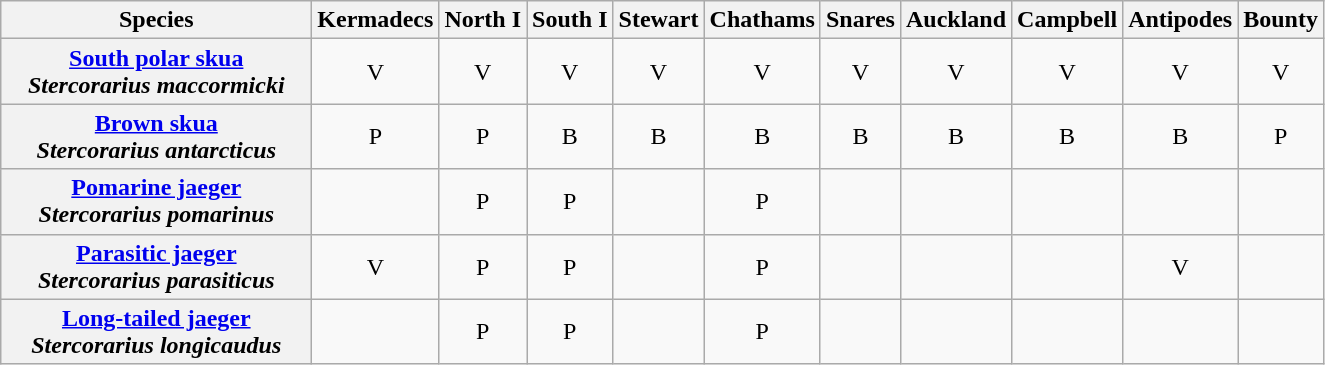<table class="wikitable" style="text-align:center">
<tr>
<th width="200">Species</th>
<th>Kermadecs</th>
<th>North I</th>
<th>South I</th>
<th>Stewart</th>
<th>Chathams</th>
<th>Snares</th>
<th>Auckland</th>
<th>Campbell</th>
<th>Antipodes</th>
<th>Bounty</th>
</tr>
<tr>
<th><a href='#'>South polar skua</a><br><em>Stercorarius maccormicki</em></th>
<td>V</td>
<td>V</td>
<td>V</td>
<td>V</td>
<td>V</td>
<td>V</td>
<td>V</td>
<td>V</td>
<td>V</td>
<td>V</td>
</tr>
<tr>
<th><a href='#'>Brown skua</a><br><em>Stercorarius antarcticus</em></th>
<td>P</td>
<td>P</td>
<td>B</td>
<td>B</td>
<td>B</td>
<td>B</td>
<td>B</td>
<td>B</td>
<td>B</td>
<td>P</td>
</tr>
<tr>
<th><a href='#'>Pomarine jaeger</a><br><em>Stercorarius pomarinus</em></th>
<td></td>
<td>P</td>
<td>P</td>
<td></td>
<td>P</td>
<td></td>
<td></td>
<td></td>
<td></td>
<td></td>
</tr>
<tr>
<th><a href='#'>Parasitic jaeger</a><br><em>Stercorarius parasiticus</em></th>
<td>V</td>
<td>P</td>
<td>P</td>
<td></td>
<td>P</td>
<td></td>
<td></td>
<td></td>
<td>V</td>
<td></td>
</tr>
<tr>
<th><a href='#'>Long-tailed jaeger</a><br><em>Stercorarius longicaudus</em></th>
<td></td>
<td>P</td>
<td>P</td>
<td></td>
<td>P</td>
<td></td>
<td></td>
<td></td>
<td></td>
<td></td>
</tr>
</table>
